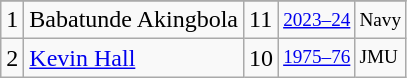<table class="wikitable">
<tr>
</tr>
<tr>
<td>1</td>
<td>Babatunde Akingbola</td>
<td>11</td>
<td style="font-size:80%;"><a href='#'>2023–24</a></td>
<td style="font-size:80%;">Navy</td>
</tr>
<tr>
<td>2</td>
<td><a href='#'>Kevin Hall</a></td>
<td>10</td>
<td style="font-size:80%;"><a href='#'>1975–76</a></td>
<td style="font-size:80%;">JMU</td>
</tr>
</table>
